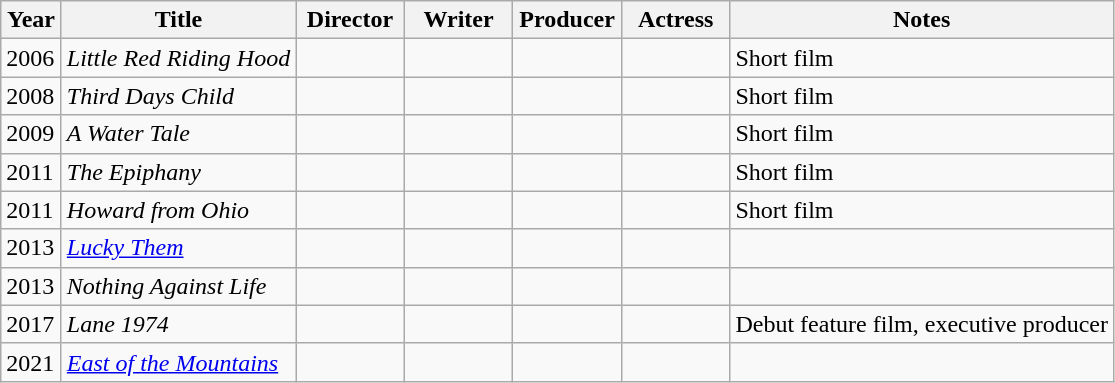<table class="wikitable sortable" style="margin-right:auto">
<tr>
<th style="width:33px;">Year</th>
<th>Title</th>
<th style="width:65px;">Director</th>
<th width=65>Writer</th>
<th width=65>Producer</th>
<th width=65>Actress</th>
<th>Notes</th>
</tr>
<tr>
<td>2006</td>
<td><em>Little Red Riding Hood</em></td>
<td></td>
<td></td>
<td></td>
<td></td>
<td>Short film</td>
</tr>
<tr>
<td>2008</td>
<td><em>Third Days Child</em></td>
<td></td>
<td></td>
<td></td>
<td></td>
<td>Short film</td>
</tr>
<tr>
<td>2009</td>
<td><em>A Water Tale</em></td>
<td></td>
<td></td>
<td></td>
<td></td>
<td>Short film</td>
</tr>
<tr>
<td>2011</td>
<td><em>The Epiphany</em></td>
<td></td>
<td></td>
<td></td>
<td></td>
<td>Short film</td>
</tr>
<tr>
<td>2011</td>
<td><em>Howard from Ohio</em></td>
<td></td>
<td></td>
<td></td>
<td></td>
<td>Short film</td>
</tr>
<tr>
<td>2013</td>
<td><em><a href='#'>Lucky Them</a></em></td>
<td></td>
<td></td>
<td></td>
<td></td>
<td></td>
</tr>
<tr>
<td>2013</td>
<td><em>Nothing Against Life</em></td>
<td></td>
<td></td>
<td></td>
<td></td>
<td></td>
</tr>
<tr>
<td>2017</td>
<td><em>Lane 1974</em></td>
<td></td>
<td></td>
<td></td>
<td></td>
<td>Debut feature film, executive producer</td>
</tr>
<tr>
<td>2021</td>
<td><a href='#'><em>East of the Mountains</em></a></td>
<td></td>
<td></td>
<td></td>
<td></td>
<td></td>
</tr>
</table>
